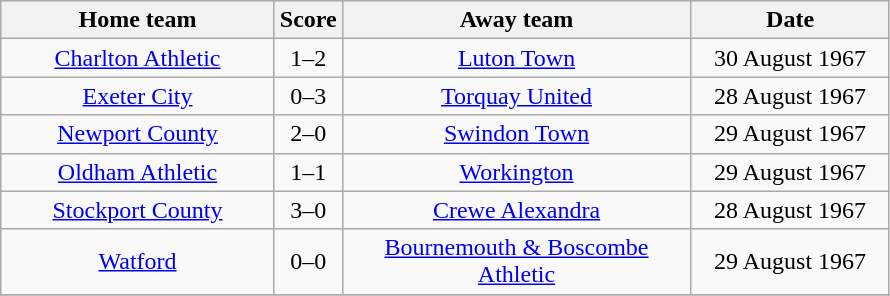<table class="wikitable" style="text-align:center;">
<tr>
<th width=175>Home team</th>
<th width=20>Score</th>
<th width=225>Away team</th>
<th width=125>Date</th>
</tr>
<tr>
<td><a href='#'>Charlton Athletic</a></td>
<td>1–2</td>
<td><a href='#'>Luton Town</a></td>
<td>30 August 1967</td>
</tr>
<tr>
<td><a href='#'>Exeter City</a></td>
<td>0–3</td>
<td><a href='#'>Torquay United</a></td>
<td>28 August 1967</td>
</tr>
<tr>
<td><a href='#'>Newport County</a></td>
<td>2–0</td>
<td><a href='#'>Swindon Town</a></td>
<td>29 August 1967</td>
</tr>
<tr>
<td><a href='#'>Oldham Athletic</a></td>
<td>1–1</td>
<td><a href='#'>Workington</a></td>
<td>29 August 1967</td>
</tr>
<tr>
<td><a href='#'>Stockport County</a></td>
<td>3–0</td>
<td><a href='#'>Crewe Alexandra</a></td>
<td>28 August 1967</td>
</tr>
<tr>
<td><a href='#'>Watford</a></td>
<td>0–0</td>
<td><a href='#'>Bournemouth & Boscombe Athletic</a></td>
<td>29 August 1967</td>
</tr>
<tr>
</tr>
</table>
